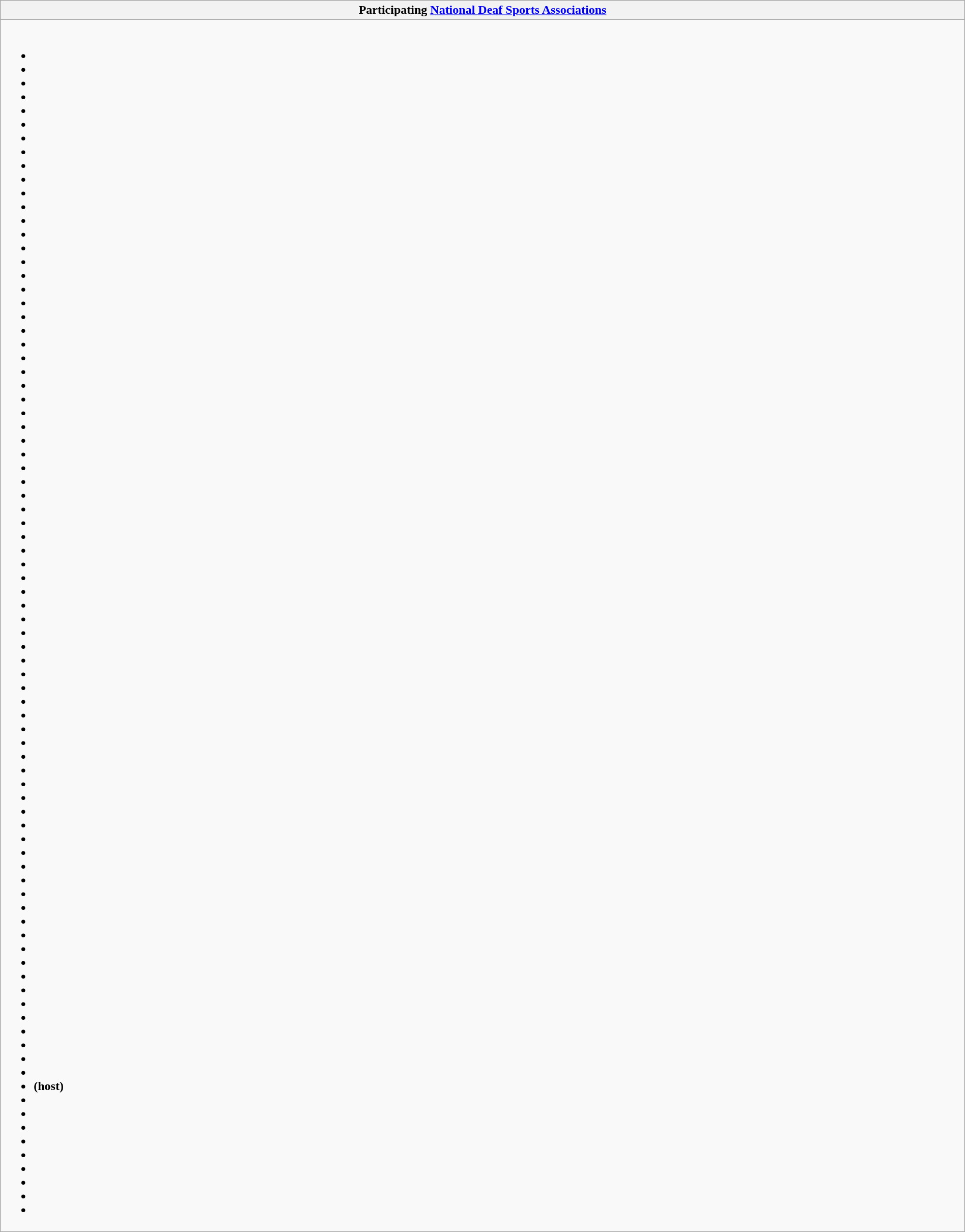<table class="wikitable collapsible" style="width:100%;">
<tr>
<th>Participating <a href='#'>National Deaf Sports Associations</a></th>
</tr>
<tr>
<td><br><ul><li></li><li></li><li></li><li></li><li></li><li></li><li></li><li></li><li></li><li></li><li></li><li></li><li></li><li></li><li></li><li></li><li></li><li></li><li></li><li></li><li></li><li></li><li></li><li></li><li></li><li></li><li></li><li></li><li></li><li></li><li></li><li></li><li></li><li></li><li></li><li></li><li></li><li></li><li></li><li></li><li></li><li></li><li></li><li></li><li></li><li></li><li></li><li></li><li></li><li></li><li></li><li></li><li></li><li></li><li></li><li></li><li></li><li></li><li></li><li></li><li></li><li></li><li></li><li></li><li></li><li></li><li></li><li></li><li></li><li></li><li></li><li></li><li></li><li></li><li></li><li> <strong>(host)</strong></li><li></li><li></li><li></li><li></li><li></li><li></li><li></li><li></li><li></li></ul></td>
</tr>
</table>
